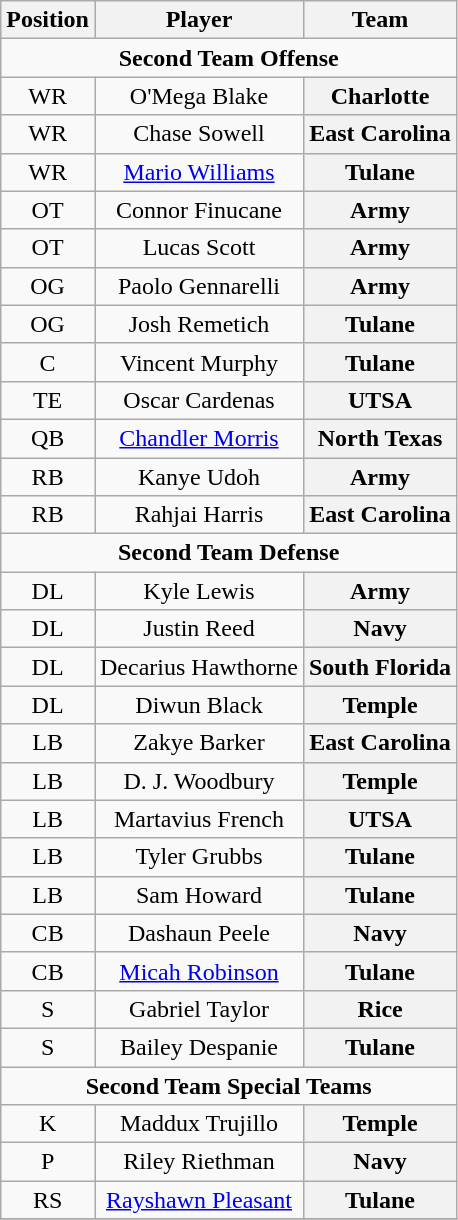<table class="wikitable" border="0">
<tr>
<th>Position</th>
<th>Player</th>
<th>Team</th>
</tr>
<tr>
<td colspan="3" style="text-align:center;"><strong>Second Team Offense </strong></td>
</tr>
<tr style="text-align:center;">
<td>WR</td>
<td>O'Mega Blake</td>
<th style=>Charlotte</th>
</tr>
<tr style="text-align:center;">
<td>WR</td>
<td>Chase Sowell</td>
<th style=>East Carolina</th>
</tr>
<tr style="text-align:center;">
<td>WR</td>
<td><a href='#'>Mario Williams</a></td>
<th style=>Tulane</th>
</tr>
<tr style="text-align:center;">
<td>OT</td>
<td>Connor Finucane</td>
<th style=>Army</th>
</tr>
<tr style="text-align:center;">
<td>OT</td>
<td>Lucas Scott</td>
<th style=>Army</th>
</tr>
<tr style="text-align:center;">
<td>OG</td>
<td>Paolo Gennarelli</td>
<th style=>Army</th>
</tr>
<tr style="text-align:center;">
<td>OG</td>
<td>Josh Remetich</td>
<th style=>Tulane</th>
</tr>
<tr style="text-align:center;">
<td>C</td>
<td>Vincent Murphy</td>
<th style=>Tulane</th>
</tr>
<tr style="text-align:center;">
<td>TE</td>
<td>Oscar Cardenas</td>
<th style=>UTSA</th>
</tr>
<tr style="text-align:center;">
<td>QB</td>
<td><a href='#'>Chandler Morris</a></td>
<th style=>North Texas</th>
</tr>
<tr style="text-align:center;">
<td>RB</td>
<td>Kanye Udoh</td>
<th style=>Army</th>
</tr>
<tr style="text-align:center;">
<td>RB</td>
<td>Rahjai Harris</td>
<th style=>East Carolina</th>
</tr>
<tr>
<td colspan="3" style="text-align:center;"><strong>Second Team Defense </strong></td>
</tr>
<tr style="text-align:center;">
<td>DL</td>
<td>Kyle Lewis</td>
<th style=>Army</th>
</tr>
<tr style="text-align:center;">
<td>DL</td>
<td>Justin Reed</td>
<th style=>Navy</th>
</tr>
<tr style="text-align:center;">
<td>DL</td>
<td>Decarius Hawthorne</td>
<th style=>South Florida</th>
</tr>
<tr style="text-align:center;">
<td>DL</td>
<td>Diwun Black</td>
<th style=>Temple</th>
</tr>
<tr style="text-align:center;">
<td>LB</td>
<td>Zakye Barker</td>
<th style=>East Carolina</th>
</tr>
<tr style="text-align:center;">
<td>LB</td>
<td>D. J. Woodbury</td>
<th style=>Temple</th>
</tr>
<tr style="text-align:center;">
<td>LB</td>
<td>Martavius French</td>
<th style=>UTSA</th>
</tr>
<tr style="text-align:center;">
<td>LB</td>
<td>Tyler Grubbs</td>
<th style=>Tulane</th>
</tr>
<tr style="text-align:center;">
<td>LB</td>
<td>Sam Howard</td>
<th style=>Tulane</th>
</tr>
<tr style="text-align:center;">
<td>CB</td>
<td>Dashaun Peele</td>
<th style=>Navy</th>
</tr>
<tr style="text-align:center;">
<td>CB</td>
<td><a href='#'>Micah Robinson</a></td>
<th style=>Tulane</th>
</tr>
<tr style="text-align:center;">
<td>S</td>
<td>Gabriel Taylor</td>
<th style=>Rice</th>
</tr>
<tr style="text-align:center;">
<td>S</td>
<td>Bailey Despanie</td>
<th style=>Tulane</th>
</tr>
<tr>
<td colspan="3" style="text-align:center;"><strong>Second Team Special Teams </strong></td>
</tr>
<tr style="text-align:center;">
<td>K</td>
<td>Maddux Trujillo</td>
<th style=>Temple</th>
</tr>
<tr style="text-align:center;">
<td>P</td>
<td>Riley Riethman</td>
<th style=>Navy</th>
</tr>
<tr style="text-align:center;">
<td>RS</td>
<td><a href='#'>Rayshawn Pleasant</a></td>
<th style=>Tulane</th>
</tr>
<tr style="text-align:center;">
</tr>
</table>
